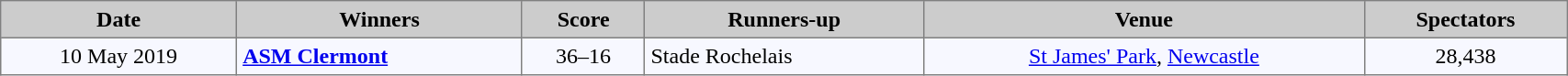<table bgcolor="#f7f8ff" cellpadding="4" width="90%" cellspacing="0" border="1" style="font-size: 100%; border: grey solid 1px; border-collapse: collapse;">
<tr bgcolor="#CCCCCC">
<td align=center><strong>Date</strong></td>
<td align=center><strong>Winners</strong></td>
<td align=center><strong>Score</strong></td>
<td align=center><strong>Runners-up</strong></td>
<td align=center><strong>Venue</strong></td>
<td align=center><strong>Spectators</strong></td>
</tr>
<tr>
<td align=center>10 May 2019</td>
<td> <strong><a href='#'>ASM Clermont</a></strong></td>
<td align=center>36–16</td>
<td> Stade Rochelais</td>
<td align=center><a href='#'>St James' Park</a>, <a href='#'>Newcastle</a></td>
<td align=center>28,438</td>
</tr>
</table>
